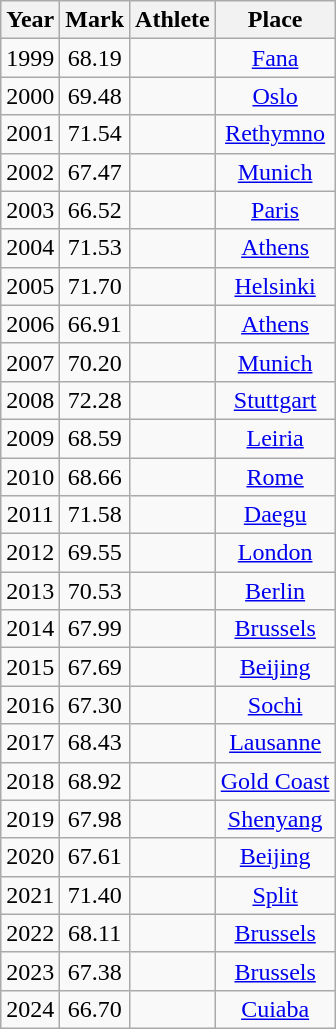<table class="wikitable sortable" style="text-align:center;">
<tr>
<th>Year</th>
<th>Mark</th>
<th>Athlete</th>
<th>Place</th>
</tr>
<tr>
<td>1999</td>
<td>68.19</td>
<td align=left></td>
<td><a href='#'>Fana</a></td>
</tr>
<tr>
<td>2000</td>
<td>69.48</td>
<td align=left></td>
<td><a href='#'>Oslo</a></td>
</tr>
<tr>
<td>2001</td>
<td>71.54</td>
<td align=left></td>
<td><a href='#'>Rethymno</a></td>
</tr>
<tr>
<td>2002</td>
<td>67.47</td>
<td align=left></td>
<td><a href='#'>Munich</a></td>
</tr>
<tr>
<td>2003</td>
<td>66.52</td>
<td align=left></td>
<td><a href='#'>Paris</a></td>
</tr>
<tr>
<td>2004</td>
<td>71.53</td>
<td align=left></td>
<td><a href='#'>Athens</a></td>
</tr>
<tr>
<td>2005</td>
<td>71.70</td>
<td align=left></td>
<td><a href='#'>Helsinki</a></td>
</tr>
<tr>
<td>2006</td>
<td>66.91</td>
<td align=left></td>
<td><a href='#'>Athens</a></td>
</tr>
<tr>
<td>2007</td>
<td>70.20</td>
<td align=left></td>
<td><a href='#'>Munich</a></td>
</tr>
<tr>
<td>2008</td>
<td>72.28</td>
<td align=left></td>
<td><a href='#'>Stuttgart</a></td>
</tr>
<tr>
<td>2009</td>
<td>68.59</td>
<td align=left></td>
<td><a href='#'>Leiria</a></td>
</tr>
<tr>
<td>2010</td>
<td>68.66</td>
<td align=left></td>
<td><a href='#'>Rome</a></td>
</tr>
<tr>
<td>2011</td>
<td>71.58</td>
<td align=left></td>
<td><a href='#'>Daegu</a></td>
</tr>
<tr>
<td>2012</td>
<td>69.55</td>
<td align=left></td>
<td><a href='#'>London</a></td>
</tr>
<tr>
<td>2013</td>
<td>70.53</td>
<td align=left></td>
<td><a href='#'>Berlin</a></td>
</tr>
<tr>
<td>2014</td>
<td>67.99</td>
<td align=left></td>
<td><a href='#'>Brussels</a></td>
</tr>
<tr>
<td>2015</td>
<td>67.69</td>
<td align=left></td>
<td><a href='#'>Beijing</a></td>
</tr>
<tr>
<td>2016</td>
<td>67.30</td>
<td align=left></td>
<td><a href='#'>Sochi</a></td>
</tr>
<tr>
<td>2017</td>
<td>68.43</td>
<td align=left></td>
<td><a href='#'>Lausanne</a></td>
</tr>
<tr>
<td>2018</td>
<td>68.92</td>
<td align=left></td>
<td><a href='#'>Gold Coast</a></td>
</tr>
<tr>
<td>2019</td>
<td>67.98</td>
<td align=left></td>
<td><a href='#'>Shenyang</a></td>
</tr>
<tr>
<td>2020</td>
<td>67.61</td>
<td align=left></td>
<td><a href='#'>Beijing</a></td>
</tr>
<tr>
<td>2021</td>
<td>71.40</td>
<td align=left></td>
<td><a href='#'>Split</a></td>
</tr>
<tr>
<td>2022</td>
<td>68.11</td>
<td align=left></td>
<td><a href='#'>Brussels</a></td>
</tr>
<tr>
<td>2023</td>
<td>67.38</td>
<td align=left></td>
<td><a href='#'>Brussels</a></td>
</tr>
<tr>
<td>2024</td>
<td>66.70</td>
<td align=left></td>
<td><a href='#'>Cuiaba</a></td>
</tr>
</table>
